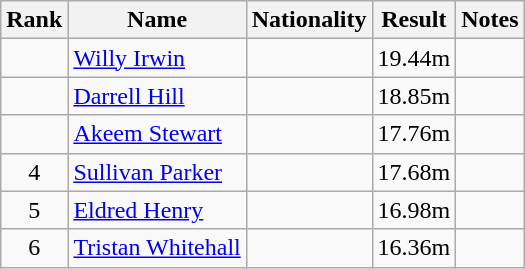<table class="wikitable sortable" style="text-align:center">
<tr>
<th>Rank</th>
<th>Name</th>
<th>Nationality</th>
<th>Result</th>
<th>Notes</th>
</tr>
<tr>
<td></td>
<td align=left><a href='#'>Willy Irwin</a></td>
<td align=left></td>
<td>19.44m</td>
<td></td>
</tr>
<tr>
<td></td>
<td align=left><a href='#'>Darrell Hill</a></td>
<td align=left></td>
<td>18.85m</td>
<td></td>
</tr>
<tr>
<td></td>
<td align=left><a href='#'>Akeem Stewart</a></td>
<td align=left></td>
<td>17.76m</td>
<td></td>
</tr>
<tr>
<td>4</td>
<td align=left><a href='#'>Sullivan Parker</a></td>
<td align=left></td>
<td>17.68m</td>
<td></td>
</tr>
<tr>
<td>5</td>
<td align=left><a href='#'>Eldred Henry</a></td>
<td align=left></td>
<td>16.98m</td>
<td></td>
</tr>
<tr>
<td>6</td>
<td align=left><a href='#'>Tristan Whitehall</a></td>
<td align=left></td>
<td>16.36m</td>
<td></td>
</tr>
</table>
